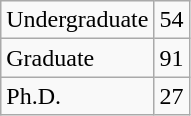<table class="wikitable">
<tr>
<td>Undergraduate</td>
<td>54</td>
</tr>
<tr>
<td>Graduate</td>
<td>91</td>
</tr>
<tr>
<td>Ph.D.</td>
<td>27</td>
</tr>
</table>
